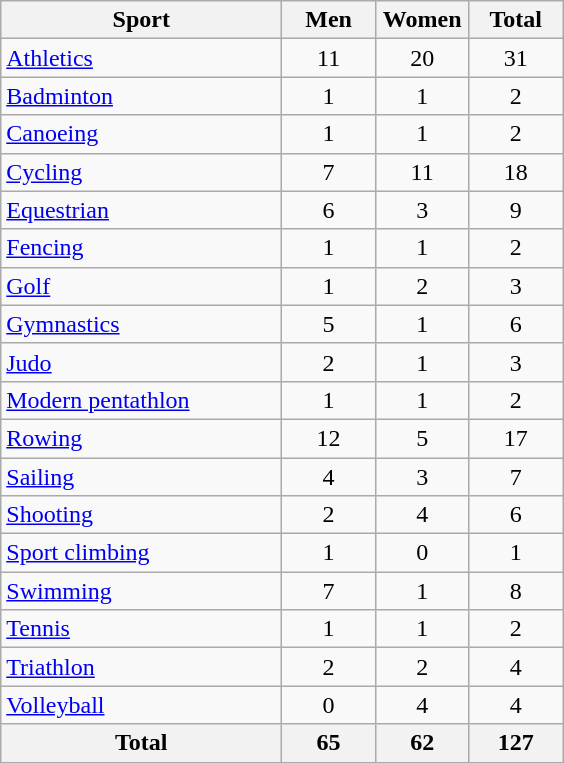<table class="wikitable sortable" style="text-align:center;">
<tr>
<th width=180>Sport</th>
<th width=55>Men</th>
<th width=55>Women</th>
<th width=55>Total</th>
</tr>
<tr>
<td align=left><a href='#'>Athletics</a></td>
<td>11</td>
<td>20</td>
<td>31</td>
</tr>
<tr>
<td align=left><a href='#'>Badminton</a></td>
<td>1</td>
<td>1</td>
<td>2</td>
</tr>
<tr>
<td align=left><a href='#'>Canoeing</a></td>
<td>1</td>
<td>1</td>
<td>2</td>
</tr>
<tr>
<td align=left><a href='#'>Cycling</a></td>
<td>7</td>
<td>11</td>
<td>18</td>
</tr>
<tr>
<td align=left><a href='#'>Equestrian</a></td>
<td>6</td>
<td>3</td>
<td>9</td>
</tr>
<tr>
<td align=left><a href='#'>Fencing</a></td>
<td>1</td>
<td>1</td>
<td>2</td>
</tr>
<tr>
<td align=left><a href='#'>Golf</a></td>
<td>1</td>
<td>2</td>
<td>3</td>
</tr>
<tr>
<td align=left><a href='#'>Gymnastics</a></td>
<td>5</td>
<td>1</td>
<td>6</td>
</tr>
<tr>
<td align=left><a href='#'>Judo</a></td>
<td>2</td>
<td>1</td>
<td>3</td>
</tr>
<tr>
<td align=left><a href='#'>Modern pentathlon</a></td>
<td>1</td>
<td>1</td>
<td>2</td>
</tr>
<tr>
<td align=left><a href='#'>Rowing</a></td>
<td>12</td>
<td>5</td>
<td>17</td>
</tr>
<tr>
<td align=left><a href='#'>Sailing</a></td>
<td>4</td>
<td>3</td>
<td>7</td>
</tr>
<tr>
<td align=left><a href='#'>Shooting</a></td>
<td>2</td>
<td>4</td>
<td>6</td>
</tr>
<tr>
<td align=left><a href='#'>Sport climbing</a></td>
<td>1</td>
<td>0</td>
<td>1</td>
</tr>
<tr>
<td align=left><a href='#'>Swimming</a></td>
<td>7</td>
<td>1</td>
<td>8</td>
</tr>
<tr>
<td align=left><a href='#'>Tennis</a></td>
<td>1</td>
<td>1</td>
<td>2</td>
</tr>
<tr>
<td align=left><a href='#'>Triathlon</a></td>
<td>2</td>
<td>2</td>
<td>4</td>
</tr>
<tr>
<td align=left><a href='#'>Volleyball</a></td>
<td>0</td>
<td>4</td>
<td>4</td>
</tr>
<tr>
<th>Total</th>
<th>65</th>
<th>62</th>
<th>127</th>
</tr>
</table>
